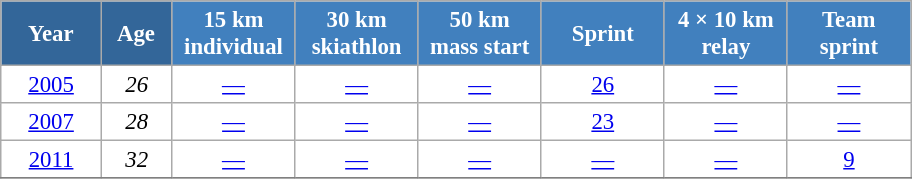<table class="wikitable" style="font-size:95%; text-align:center; border:grey solid 1px; border-collapse:collapse; background:#ffffff;">
<tr>
<th style="background-color:#369; color:white; width:60px;"> Year </th>
<th style="background-color:#369; color:white; width:40px;"> Age </th>
<th style="background-color:#4180be; color:white; width:75px;"> 15 km <br> individual </th>
<th style="background-color:#4180be; color:white; width:75px;"> 30 km <br> skiathlon </th>
<th style="background-color:#4180be; color:white; width:75px;"> 50 km <br> mass start </th>
<th style="background-color:#4180be; color:white; width:75px;"> Sprint </th>
<th style="background-color:#4180be; color:white; width:75px;"> 4 × 10 km <br> relay </th>
<th style="background-color:#4180be; color:white; width:75px;"> Team <br> sprint </th>
</tr>
<tr>
<td><a href='#'>2005</a></td>
<td><em>26</em></td>
<td><a href='#'>—</a></td>
<td><a href='#'>—</a></td>
<td><a href='#'>—</a></td>
<td><a href='#'>26</a></td>
<td><a href='#'>—</a></td>
<td><a href='#'>—</a></td>
</tr>
<tr>
<td><a href='#'>2007</a></td>
<td><em>28</em></td>
<td><a href='#'>—</a></td>
<td><a href='#'>—</a></td>
<td><a href='#'>—</a></td>
<td><a href='#'>23</a></td>
<td><a href='#'>—</a></td>
<td><a href='#'>—</a></td>
</tr>
<tr>
<td><a href='#'>2011</a></td>
<td><em>32</em></td>
<td><a href='#'>—</a></td>
<td><a href='#'>—</a></td>
<td><a href='#'>—</a></td>
<td><a href='#'>—</a></td>
<td><a href='#'>—</a></td>
<td><a href='#'>9</a></td>
</tr>
<tr>
</tr>
</table>
